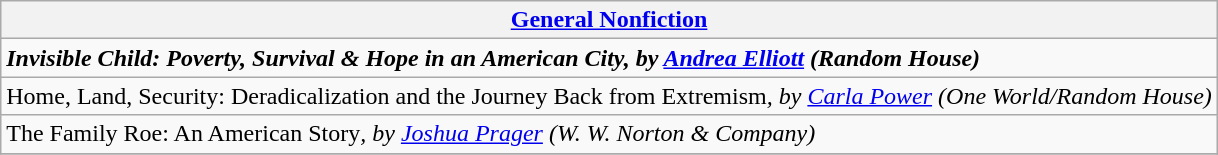<table class="wikitable" style="float:left; float:none;">
<tr>
<th><a href='#'>General Nonfiction</a></th>
</tr>
<tr>
<td><strong><em>Invisible Child: Poverty, Survival & Hope in an American City<em>, by <a href='#'>Andrea Elliott</a> (Random House)<strong></td>
</tr>
<tr>
<td></em>Home, Land, Security: Deradicalization and the Journey Back from Extremism<em>, by <a href='#'>Carla Power</a> (One World/Random House)</td>
</tr>
<tr>
<td></em>The Family Roe: An American Story<em>, by <a href='#'>Joshua Prager</a> (W. W. Norton & Company)</td>
</tr>
<tr>
</tr>
</table>
